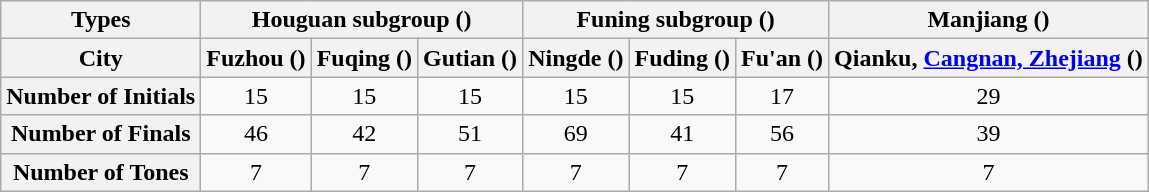<table class="wikitable">
<tr>
<th align="center">Types</th>
<th colspan= 3 align="center">Houguan subgroup ()</th>
<th colspan= 3 align="center">Funing subgroup ()</th>
<th align="center">Manjiang ()</th>
</tr>
<tr>
<th align="center">City</th>
<th align="center">Fuzhou ()</th>
<th align="center">Fuqing ()</th>
<th align="center">Gutian ()</th>
<th align="center">Ningde ()</th>
<th align="center">Fuding ()</th>
<th align="center">Fu'an ()</th>
<th align="center">Qianku, <a href='#'>Cangnan, Zhejiang</a> ()</th>
</tr>
<tr>
<th align="center">Number of Initials</th>
<td align="center">15</td>
<td align="center">15</td>
<td align="center">15</td>
<td align="center">15</td>
<td align="center">15</td>
<td align="center">17</td>
<td align="center">29</td>
</tr>
<tr>
<th align="center">Number of Finals</th>
<td align="center">46</td>
<td align="center">42</td>
<td align="center">51</td>
<td align="center">69</td>
<td align="center">41</td>
<td align="center">56</td>
<td align="center">39</td>
</tr>
<tr>
<th align="center">Number of Tones</th>
<td align="center">7</td>
<td align="center">7</td>
<td align="center">7</td>
<td align="center">7</td>
<td align="center">7</td>
<td align="center">7</td>
<td align="center">7</td>
</tr>
</table>
